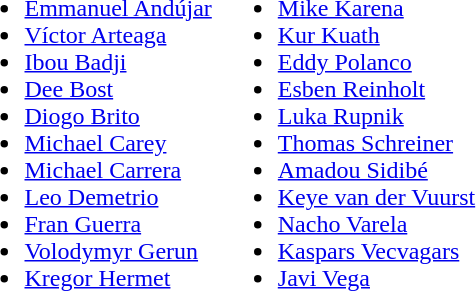<table>
<tr style="vertical-align: top;">
<td><br><ul><li> <a href='#'>Emmanuel Andújar</a></li><li> <a href='#'>Víctor Arteaga</a></li><li> <a href='#'>Ibou Badji</a></li><li> <a href='#'>Dee Bost</a></li><li> <a href='#'>Diogo Brito</a></li><li> <a href='#'>Michael Carey</a></li><li> <a href='#'>Michael Carrera</a></li><li> <a href='#'>Leo Demetrio</a></li><li> <a href='#'>Fran Guerra</a></li><li> <a href='#'>Volodymyr Gerun</a></li><li> <a href='#'>Kregor Hermet</a></li></ul></td>
<td><br><ul><li> <a href='#'>Mike Karena</a></li><li> <a href='#'>Kur Kuath</a></li><li> <a href='#'>Eddy Polanco</a></li><li> <a href='#'>Esben Reinholt</a></li><li> <a href='#'>Luka Rupnik</a></li><li> <a href='#'>Thomas Schreiner</a></li><li> <a href='#'>Amadou Sidibé</a></li><li> <a href='#'>Keye van der Vuurst</a></li><li> <a href='#'>Nacho Varela</a></li><li> <a href='#'>Kaspars Vecvagars</a></li><li> <a href='#'>Javi Vega</a></li></ul></td>
</tr>
</table>
